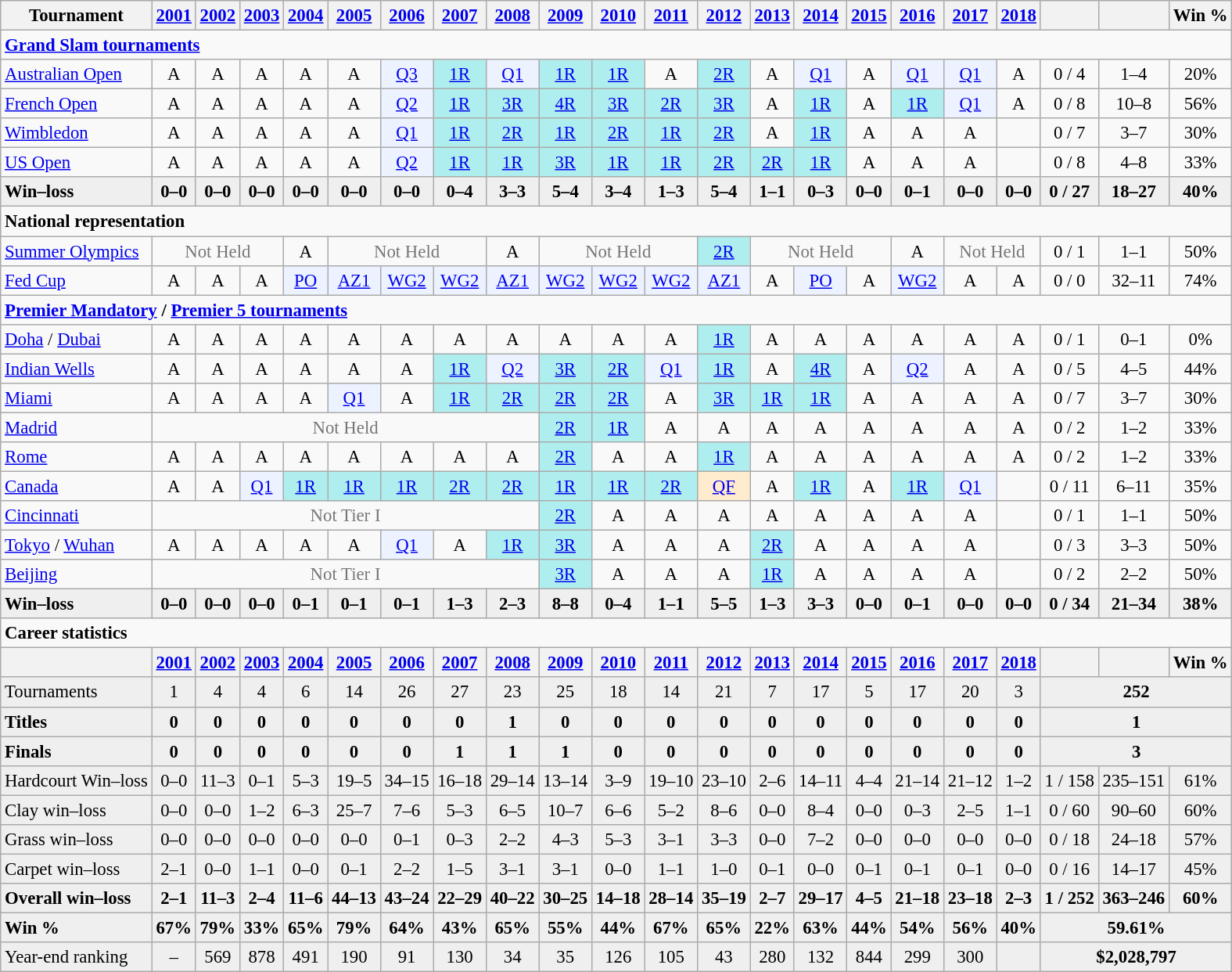<table class="nowrap wikitable" style=text-align:center;font-size:95%>
<tr>
<th>Tournament</th>
<th><a href='#'>2001</a></th>
<th><a href='#'>2002</a></th>
<th><a href='#'>2003</a></th>
<th><a href='#'>2004</a></th>
<th><a href='#'>2005</a></th>
<th><a href='#'>2006</a></th>
<th><a href='#'>2007</a></th>
<th><a href='#'>2008</a></th>
<th><a href='#'>2009</a></th>
<th><a href='#'>2010</a></th>
<th><a href='#'>2011</a></th>
<th><a href='#'>2012</a></th>
<th><a href='#'>2013</a></th>
<th><a href='#'>2014</a></th>
<th><a href='#'>2015</a></th>
<th><a href='#'>2016</a></th>
<th><a href='#'>2017</a></th>
<th><a href='#'>2018</a></th>
<th></th>
<th></th>
<th>Win %</th>
</tr>
<tr>
<td colspan=22 style="text-align:left;"><strong><a href='#'>Grand Slam tournaments</a></strong></td>
</tr>
<tr>
<td style="text-align:left;"><a href='#'>Australian Open</a></td>
<td>A</td>
<td>A</td>
<td>A</td>
<td>A</td>
<td>A</td>
<td style="background:#ecf2ff;"><a href='#'>Q3</a></td>
<td style="background:#afeeee;"><a href='#'>1R</a></td>
<td style="background:#ecf2ff;"><a href='#'>Q1</a></td>
<td style="background:#afeeee;"><a href='#'>1R</a></td>
<td style="background:#afeeee;"><a href='#'>1R</a></td>
<td>A</td>
<td style="background:#afeeee;"><a href='#'>2R</a></td>
<td>A</td>
<td style="background:#ecf2ff;"><a href='#'>Q1</a></td>
<td>A</td>
<td style="background:#ecf2ff;"><a href='#'>Q1</a></td>
<td style="background:#ecf2ff;"><a href='#'>Q1</a></td>
<td>A</td>
<td>0 / 4</td>
<td>1–4</td>
<td>20%</td>
</tr>
<tr>
<td style="text-align:left;"><a href='#'>French Open</a></td>
<td>A</td>
<td>A</td>
<td>A</td>
<td>A</td>
<td>A</td>
<td style="background:#ecf2ff;"><a href='#'>Q2</a></td>
<td style="background:#afeeee;"><a href='#'>1R</a></td>
<td style="background:#afeeee;"><a href='#'>3R</a></td>
<td style="background:#afeeee;"><a href='#'>4R</a></td>
<td style="background:#afeeee;"><a href='#'>3R</a></td>
<td style="background:#afeeee;"><a href='#'>2R</a></td>
<td style="background:#afeeee;"><a href='#'>3R</a></td>
<td>A</td>
<td style="background:#afeeee;"><a href='#'>1R</a></td>
<td>A</td>
<td style="background:#afeeee;"><a href='#'>1R</a></td>
<td style="background:#ecf2ff;"><a href='#'>Q1</a></td>
<td>A</td>
<td>0 / 8</td>
<td>10–8</td>
<td>56%</td>
</tr>
<tr>
<td style="text-align:left;"><a href='#'>Wimbledon</a></td>
<td>A</td>
<td>A</td>
<td>A</td>
<td>A</td>
<td>A</td>
<td style="background:#ecf2ff;"><a href='#'>Q1</a></td>
<td style="background:#afeeee;"><a href='#'>1R</a></td>
<td style="background:#afeeee;"><a href='#'>2R</a></td>
<td style="background:#afeeee;"><a href='#'>1R</a></td>
<td style="background:#afeeee;"><a href='#'>2R</a></td>
<td style="background:#afeeee;"><a href='#'>1R</a></td>
<td style="background:#afeeee;"><a href='#'>2R</a></td>
<td>A</td>
<td style="background:#afeeee;"><a href='#'>1R</a></td>
<td>A</td>
<td>A</td>
<td>A</td>
<td></td>
<td>0 / 7</td>
<td>3–7</td>
<td>30%</td>
</tr>
<tr>
<td style="text-align:left;"><a href='#'>US Open</a></td>
<td>A</td>
<td>A</td>
<td>A</td>
<td>A</td>
<td>A</td>
<td style="background:#ecf2ff;"><a href='#'>Q2</a></td>
<td style="background:#afeeee;"><a href='#'>1R</a></td>
<td style="background:#afeeee;"><a href='#'>1R</a></td>
<td style="background:#afeeee;"><a href='#'>3R</a></td>
<td style="background:#afeeee;"><a href='#'>1R</a></td>
<td style="background:#afeeee;"><a href='#'>1R</a></td>
<td style="background:#afeeee;"><a href='#'>2R</a></td>
<td style="background:#afeeee;"><a href='#'>2R</a></td>
<td style="background:#afeeee;"><a href='#'>1R</a></td>
<td>A</td>
<td>A</td>
<td>A</td>
<td></td>
<td>0 / 8</td>
<td>4–8</td>
<td>33%</td>
</tr>
<tr style="font-weight:bold; background:#efefef;">
<td style="text-align:left;">Win–loss</td>
<td>0–0</td>
<td>0–0</td>
<td>0–0</td>
<td>0–0</td>
<td>0–0</td>
<td>0–0</td>
<td>0–4</td>
<td>3–3</td>
<td>5–4</td>
<td>3–4</td>
<td>1–3</td>
<td>5–4</td>
<td>1–1</td>
<td>0–3</td>
<td>0–0</td>
<td>0–1</td>
<td>0–0</td>
<td>0–0</td>
<td>0 / 27</td>
<td>18–27</td>
<td>40%</td>
</tr>
<tr>
<td colspan=22 style="text-align:left;"><strong>National representation</strong></td>
</tr>
<tr>
<td style="text-align:left;"><a href='#'>Summer Olympics</a></td>
<td colspan=3 style="color:#767676;">Not Held</td>
<td>A</td>
<td colspan=3 style="color:#767676;">Not Held</td>
<td>A</td>
<td colspan=3 style="color:#767676;">Not Held</td>
<td style="background:#afeeee;"><a href='#'>2R</a></td>
<td colspan=3 style="color:#767676;">Not Held</td>
<td>A</td>
<td colspan=2 style="color:#767676;">Not Held</td>
<td>0 / 1</td>
<td>1–1</td>
<td>50%</td>
</tr>
<tr>
<td style="text-align:left;"><a href='#'>Fed Cup</a></td>
<td>A</td>
<td>A</td>
<td>A</td>
<td style="background:#ecf2ff;"><a href='#'>PO</a></td>
<td style="background:#ecf2ff;"><a href='#'>AZ1</a></td>
<td style="background:#ecf2ff;"><a href='#'>WG2</a></td>
<td style="background:#ecf2ff;"><a href='#'>WG2</a></td>
<td style="background:#ecf2ff;"><a href='#'>AZ1</a></td>
<td style="background:#ecf2ff;"><a href='#'>WG2</a></td>
<td style="background:#ecf2ff;"><a href='#'>WG2</a></td>
<td style="background:#ecf2ff;"><a href='#'>WG2</a></td>
<td style="background:#ecf2ff;"><a href='#'>AZ1</a></td>
<td>A</td>
<td style="background:#ecf2ff;"><a href='#'>PO</a></td>
<td>A</td>
<td style="background:#ecf2ff;"><a href='#'>WG2</a></td>
<td>A</td>
<td>A</td>
<td>0 / 0</td>
<td>32–11</td>
<td>74%</td>
</tr>
<tr>
<td colspan=22 style="text-align:left;"><strong><a href='#'>Premier Mandatory</a> / <a href='#'>Premier 5 tournaments</a></strong></td>
</tr>
<tr>
<td style="text-align:left;"><a href='#'>Doha</a> / <a href='#'>Dubai</a></td>
<td>A</td>
<td>A</td>
<td>A</td>
<td>A</td>
<td>A</td>
<td>A</td>
<td>A</td>
<td>A</td>
<td>A</td>
<td>A</td>
<td>A</td>
<td style="background:#afeeee;"><a href='#'>1R</a></td>
<td>A</td>
<td>A</td>
<td>A</td>
<td>A</td>
<td>A</td>
<td>A</td>
<td>0 / 1</td>
<td>0–1</td>
<td>0%</td>
</tr>
<tr>
<td style="text-align:left;"><a href='#'>Indian Wells</a></td>
<td>A</td>
<td>A</td>
<td>A</td>
<td>A</td>
<td>A</td>
<td>A</td>
<td style="background:#afeeee;"><a href='#'>1R</a></td>
<td style="background:#ecf2ff;"><a href='#'>Q2</a></td>
<td style="background:#afeeee;"><a href='#'>3R</a></td>
<td style="background:#afeeee;"><a href='#'>2R</a></td>
<td style="background:#ecf2ff;"><a href='#'>Q1</a></td>
<td style="background:#afeeee;"><a href='#'>1R</a></td>
<td>A</td>
<td style="background:#afeeee;"><a href='#'>4R</a></td>
<td>A</td>
<td style="background:#ecf2ff;"><a href='#'>Q2</a></td>
<td>A</td>
<td>A</td>
<td>0 / 5</td>
<td>4–5</td>
<td>44%</td>
</tr>
<tr>
<td style="text-align:left;"><a href='#'>Miami</a></td>
<td>A</td>
<td>A</td>
<td>A</td>
<td>A</td>
<td style="background:#ecf2ff;"><a href='#'>Q1</a></td>
<td>A</td>
<td style="background:#afeeee;"><a href='#'>1R</a></td>
<td style="background:#afeeee;"><a href='#'>2R</a></td>
<td style="background:#afeeee;"><a href='#'>2R</a></td>
<td style="background:#afeeee;"><a href='#'>2R</a></td>
<td>A</td>
<td style="background:#afeeee;"><a href='#'>3R</a></td>
<td style="background:#afeeee;"><a href='#'>1R</a></td>
<td style="background:#afeeee;"><a href='#'>1R</a></td>
<td>A</td>
<td>A</td>
<td>A</td>
<td>A</td>
<td>0 / 7</td>
<td>3–7</td>
<td>30%</td>
</tr>
<tr>
<td style="text-align:left;"><a href='#'>Madrid</a></td>
<td colspan=8 style="color:#767676;">Not Held</td>
<td style="background:#afeeee;"><a href='#'>2R</a></td>
<td style="background:#afeeee;"><a href='#'>1R</a></td>
<td>A</td>
<td>A</td>
<td>A</td>
<td>A</td>
<td>A</td>
<td>A</td>
<td>A</td>
<td>A</td>
<td>0 / 2</td>
<td>1–2</td>
<td>33%</td>
</tr>
<tr>
<td style="text-align:left;"><a href='#'>Rome</a></td>
<td>A</td>
<td>A</td>
<td>A</td>
<td>A</td>
<td>A</td>
<td>A</td>
<td>A</td>
<td>A</td>
<td style="background:#afeeee;"><a href='#'>2R</a></td>
<td>A</td>
<td>A</td>
<td style="background:#afeeee;"><a href='#'>1R</a></td>
<td>A</td>
<td>A</td>
<td>A</td>
<td>A</td>
<td>A</td>
<td>A</td>
<td>0 / 2</td>
<td>1–2</td>
<td>33%</td>
</tr>
<tr>
<td style="text-align:left;"><a href='#'>Canada</a></td>
<td>A</td>
<td>A</td>
<td style="background:#ecf2ff;"><a href='#'>Q1</a></td>
<td style="background:#afeeee;"><a href='#'>1R</a></td>
<td style="background:#afeeee;"><a href='#'>1R</a></td>
<td style="background:#afeeee;"><a href='#'>1R</a></td>
<td style="background:#afeeee;"><a href='#'>2R</a></td>
<td style="background:#afeeee;"><a href='#'>2R</a></td>
<td style="background:#afeeee;"><a href='#'>1R</a></td>
<td style="background:#afeeee;"><a href='#'>1R</a></td>
<td style="background:#afeeee;"><a href='#'>2R</a></td>
<td style="background:#ffebcd;"><a href='#'>QF</a></td>
<td>A</td>
<td style="background:#afeeee;"><a href='#'>1R</a></td>
<td>A</td>
<td style="background:#afeeee;"><a href='#'>1R</a></td>
<td style="background:#ecf2ff;"><a href='#'>Q1</a></td>
<td></td>
<td>0 / 11</td>
<td>6–11</td>
<td>35%</td>
</tr>
<tr>
<td style="text-align:left;"><a href='#'>Cincinnati</a></td>
<td colspan=8 style="color:#767676;">Not Tier I</td>
<td style="background:#afeeee;"><a href='#'>2R</a></td>
<td>A</td>
<td>A</td>
<td>A</td>
<td>A</td>
<td>A</td>
<td>A</td>
<td>A</td>
<td>A</td>
<td></td>
<td>0 / 1</td>
<td>1–1</td>
<td>50%</td>
</tr>
<tr>
<td style="text-align:left;"><a href='#'>Tokyo</a> / <a href='#'>Wuhan</a></td>
<td>A</td>
<td>A</td>
<td>A</td>
<td>A</td>
<td>A</td>
<td style="background:#ecf2ff;"><a href='#'>Q1</a></td>
<td>A</td>
<td style="background:#afeeee;"><a href='#'>1R</a></td>
<td style="background:#afeeee;"><a href='#'>3R</a></td>
<td>A</td>
<td>A</td>
<td>A</td>
<td style="background:#afeeee;"><a href='#'>2R</a></td>
<td>A</td>
<td>A</td>
<td>A</td>
<td>A</td>
<td></td>
<td>0 / 3</td>
<td>3–3</td>
<td>50%</td>
</tr>
<tr>
<td style="text-align:left;"><a href='#'>Beijing</a></td>
<td colspan=8 style="color:#767676;">Not Tier I</td>
<td style="background:#afeeee;"><a href='#'>3R</a></td>
<td>A</td>
<td>A</td>
<td>A</td>
<td style="background:#afeeee;"><a href='#'>1R</a></td>
<td>A</td>
<td>A</td>
<td>A</td>
<td>A</td>
<td></td>
<td>0 / 2</td>
<td>2–2</td>
<td>50%</td>
</tr>
<tr style="font-weight:bold; background:#efefef;">
<td style="text-align:left;">Win–loss</td>
<td>0–0</td>
<td>0–0</td>
<td>0–0</td>
<td>0–1</td>
<td>0–1</td>
<td>0–1</td>
<td>1–3</td>
<td>2–3</td>
<td>8–8</td>
<td>0–4</td>
<td>1–1</td>
<td>5–5</td>
<td>1–3</td>
<td>3–3</td>
<td>0–0</td>
<td>0–1</td>
<td>0–0</td>
<td>0–0</td>
<td>0 / 34</td>
<td>21–34</td>
<td>38%</td>
</tr>
<tr>
<td colspan=22 style="text-align:left;"><strong>Career statistics</strong></td>
</tr>
<tr>
<th></th>
<th><a href='#'>2001</a></th>
<th><a href='#'>2002</a></th>
<th><a href='#'>2003</a></th>
<th><a href='#'>2004</a></th>
<th><a href='#'>2005</a></th>
<th><a href='#'>2006</a></th>
<th><a href='#'>2007</a></th>
<th><a href='#'>2008</a></th>
<th><a href='#'>2009</a></th>
<th><a href='#'>2010</a></th>
<th><a href='#'>2011</a></th>
<th><a href='#'>2012</a></th>
<th><a href='#'>2013</a></th>
<th><a href='#'>2014</a></th>
<th><a href='#'>2015</a></th>
<th><a href='#'>2016</a></th>
<th><a href='#'>2017</a></th>
<th><a href='#'>2018</a></th>
<th></th>
<th></th>
<th>Win %</th>
</tr>
<tr style="background:#efefef;">
<td style="text-align:left;">Tournaments</td>
<td>1</td>
<td>4</td>
<td>4</td>
<td>6</td>
<td>14</td>
<td>26</td>
<td>27</td>
<td>23</td>
<td>25</td>
<td>18</td>
<td>14</td>
<td>21</td>
<td>7</td>
<td>17</td>
<td>5</td>
<td>17</td>
<td>20</td>
<td>3</td>
<td colspan=3><strong>252</strong></td>
</tr>
<tr style="font-weight:bold; background:#efefef;">
<td style="text-align:left;">Titles</td>
<td>0</td>
<td>0</td>
<td>0</td>
<td>0</td>
<td>0</td>
<td>0</td>
<td>0</td>
<td>1</td>
<td>0</td>
<td>0</td>
<td>0</td>
<td>0</td>
<td>0</td>
<td>0</td>
<td>0</td>
<td>0</td>
<td>0</td>
<td>0</td>
<td colspan=3>1</td>
</tr>
<tr style="font-weight:bold; background:#efefef;">
<td style="text-align:left;">Finals</td>
<td>0</td>
<td>0</td>
<td>0</td>
<td>0</td>
<td>0</td>
<td>0</td>
<td>1</td>
<td>1</td>
<td>1</td>
<td>0</td>
<td>0</td>
<td>0</td>
<td>0</td>
<td>0</td>
<td>0</td>
<td>0</td>
<td>0</td>
<td>0</td>
<td colspan=3>3</td>
</tr>
<tr style="background:#efefef;">
<td style="text-align:left;">Hardcourt Win–loss</td>
<td>0–0</td>
<td>11–3</td>
<td>0–1</td>
<td>5–3</td>
<td>19–5</td>
<td>34–15</td>
<td>16–18</td>
<td>29–14</td>
<td>13–14</td>
<td>3–9</td>
<td>19–10</td>
<td>23–10</td>
<td>2–6</td>
<td>14–11</td>
<td>4–4</td>
<td>21–14</td>
<td>21–12</td>
<td>1–2</td>
<td>1 / 158</td>
<td>235–151</td>
<td>61%</td>
</tr>
<tr style="background:#efefef;">
<td style="text-align:left;">Clay win–loss</td>
<td>0–0</td>
<td>0–0</td>
<td>1–2</td>
<td>6–3</td>
<td>25–7</td>
<td>7–6</td>
<td>5–3</td>
<td>6–5</td>
<td>10–7</td>
<td>6–6</td>
<td>5–2</td>
<td>8–6</td>
<td>0–0</td>
<td>8–4</td>
<td>0–0</td>
<td>0–3</td>
<td>2–5</td>
<td>1–1</td>
<td>0 / 60</td>
<td>90–60</td>
<td>60%</td>
</tr>
<tr style="background:#efefef;">
<td style="text-align:left;">Grass win–loss</td>
<td>0–0</td>
<td>0–0</td>
<td>0–0</td>
<td>0–0</td>
<td>0–0</td>
<td>0–1</td>
<td>0–3</td>
<td>2–2</td>
<td>4–3</td>
<td>5–3</td>
<td>3–1</td>
<td>3–3</td>
<td>0–0</td>
<td>7–2</td>
<td>0–0</td>
<td>0–0</td>
<td>0–0</td>
<td>0–0</td>
<td>0 / 18</td>
<td>24–18</td>
<td>57%</td>
</tr>
<tr style="background:#efefef;">
<td style="text-align:left;">Carpet win–loss</td>
<td>2–1</td>
<td>0–0</td>
<td>1–1</td>
<td>0–0</td>
<td>0–1</td>
<td>2–2</td>
<td>1–5</td>
<td>3–1</td>
<td>3–1</td>
<td>0–0</td>
<td>1–1</td>
<td>1–0</td>
<td>0–1</td>
<td>0–0</td>
<td>0–1</td>
<td>0–1</td>
<td>0–1</td>
<td>0–0</td>
<td>0 / 16</td>
<td>14–17</td>
<td>45%</td>
</tr>
<tr style="font-weight:bold; background:#efefef;">
<td style="text-align:left;">Overall win–loss</td>
<td>2–1</td>
<td>11–3</td>
<td>2–4</td>
<td>11–6</td>
<td>44–13</td>
<td>43–24</td>
<td>22–29</td>
<td>40–22</td>
<td>30–25</td>
<td>14–18</td>
<td>28–14</td>
<td>35–19</td>
<td>2–7</td>
<td>29–17</td>
<td>4–5</td>
<td>21–18</td>
<td>23–18</td>
<td>2–3</td>
<td>1 / 252</td>
<td>363–246</td>
<td>60%</td>
</tr>
<tr style="font-weight:bold; background:#efefef;">
<td style="text-align:left;">Win %</td>
<td>67%</td>
<td>79%</td>
<td>33%</td>
<td>65%</td>
<td>79%</td>
<td>64%</td>
<td>43%</td>
<td>65%</td>
<td>55%</td>
<td>44%</td>
<td>67%</td>
<td>65%</td>
<td>22%</td>
<td>63%</td>
<td>44%</td>
<td>54%</td>
<td>56%</td>
<td>40%</td>
<td colspan=3>59.61%</td>
</tr>
<tr style="background:#efefef;">
<td style="text-align:left;">Year-end ranking</td>
<td>–</td>
<td>569</td>
<td>878</td>
<td>491</td>
<td>190</td>
<td>91</td>
<td>130</td>
<td>34</td>
<td>35</td>
<td>126</td>
<td>105</td>
<td>43</td>
<td>280</td>
<td>132</td>
<td>844</td>
<td>299</td>
<td>300</td>
<td></td>
<td colspan=3><strong>$2,028,797</strong></td>
</tr>
</table>
